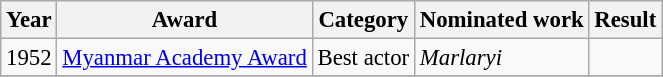<table class="wikitable" style="font-size: 95%">
<tr>
<th>Year</th>
<th>Award</th>
<th>Category</th>
<th>Nominated work</th>
<th>Result</th>
</tr>
<tr>
<td>1952</td>
<td><a href='#'>Myanmar Academy Award</a></td>
<td>Best actor</td>
<td><em>Marlaryi</em></td>
<td></td>
</tr>
<tr>
</tr>
</table>
